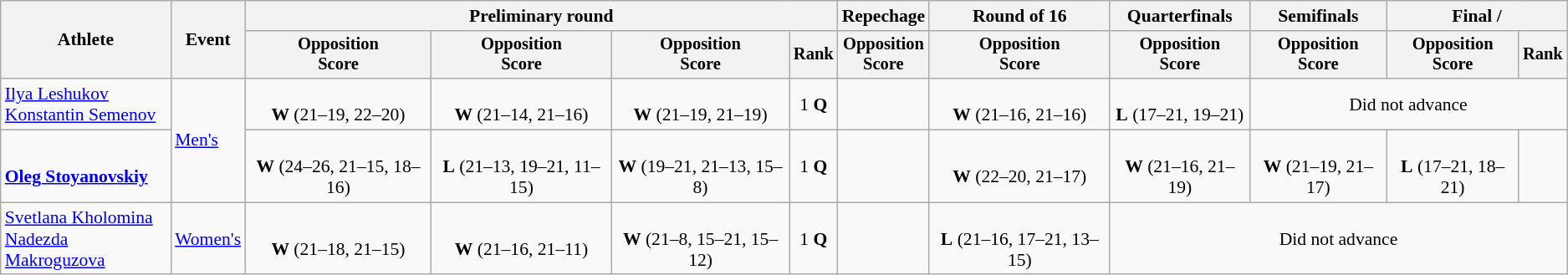<table class=wikitable style=font-size:90%;text-align:center>
<tr>
<th rowspan=2>Athlete</th>
<th rowspan=2>Event</th>
<th colspan=4>Preliminary round</th>
<th>Repechage</th>
<th>Round of 16</th>
<th>Quarterfinals</th>
<th>Semifinals</th>
<th colspan=2>Final / </th>
</tr>
<tr style=font-size:95%>
<th>Opposition<br>Score</th>
<th>Opposition<br>Score</th>
<th>Opposition<br>Score</th>
<th>Rank</th>
<th>Opposition<br>Score</th>
<th>Opposition<br>Score</th>
<th>Opposition<br>Score</th>
<th>Opposition<br>Score</th>
<th>Opposition<br>Score</th>
<th>Rank</th>
</tr>
<tr>
<td align=left><a href='#'>Ilya Leshukov</a><br><a href='#'>Konstantin Semenov</a></td>
<td align=left rowspan=2><a href='#'>Men's</a></td>
<td><br><strong>W</strong> (21–19, 22–20)</td>
<td><br><strong>W</strong> (21–14, 21–16)</td>
<td><br><strong>W</strong> (21–19, 21–19)</td>
<td>1 <strong>Q</strong></td>
<td></td>
<td><br><strong>W</strong> (21–16, 21–16)</td>
<td><br><strong>L</strong> (17–21, 19–21)</td>
<td colspan=3>Did not advance</td>
</tr>
<tr>
<td align=left><strong><br><a href='#'>Oleg Stoyanovskiy</a></strong></td>
<td><br><strong>W</strong> (24–26, 21–15, 18–16)</td>
<td><br><strong>L</strong> (21–13, 19–21, 11–15)</td>
<td><br><strong>W</strong> (19–21, 21–13, 15–8)</td>
<td>1 <strong>Q</strong></td>
<td></td>
<td><br><strong>W</strong> (22–20, 21–17)</td>
<td><br><strong>W</strong> (21–16, 21–19)</td>
<td><br><strong>W</strong> (21–19, 21–17)</td>
<td><br><strong>L</strong> (17–21, 18–21)</td>
<td></td>
</tr>
<tr>
<td align=left><a href='#'>Svetlana Kholomina</a><br><a href='#'>Nadezda Makroguzova</a></td>
<td align=left><a href='#'>Women's</a></td>
<td><br><strong>W</strong> (21–18, 21–15)</td>
<td><br><strong>W</strong> (21–16, 21–11)</td>
<td><br><strong>W</strong> (21–8, 15–21, 15–12)</td>
<td>1 <strong>Q</strong></td>
<td></td>
<td><br><strong>L</strong> (21–16, 17–21, 13–15)</td>
<td colspan=4>Did not advance</td>
</tr>
</table>
